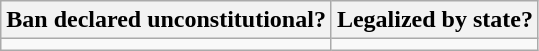<table class="wikitable">
<tr>
<th>Ban declared unconstitutional?</th>
<th>Legalized by state?</th>
</tr>
<tr>
<td></td>
<td></td>
</tr>
</table>
